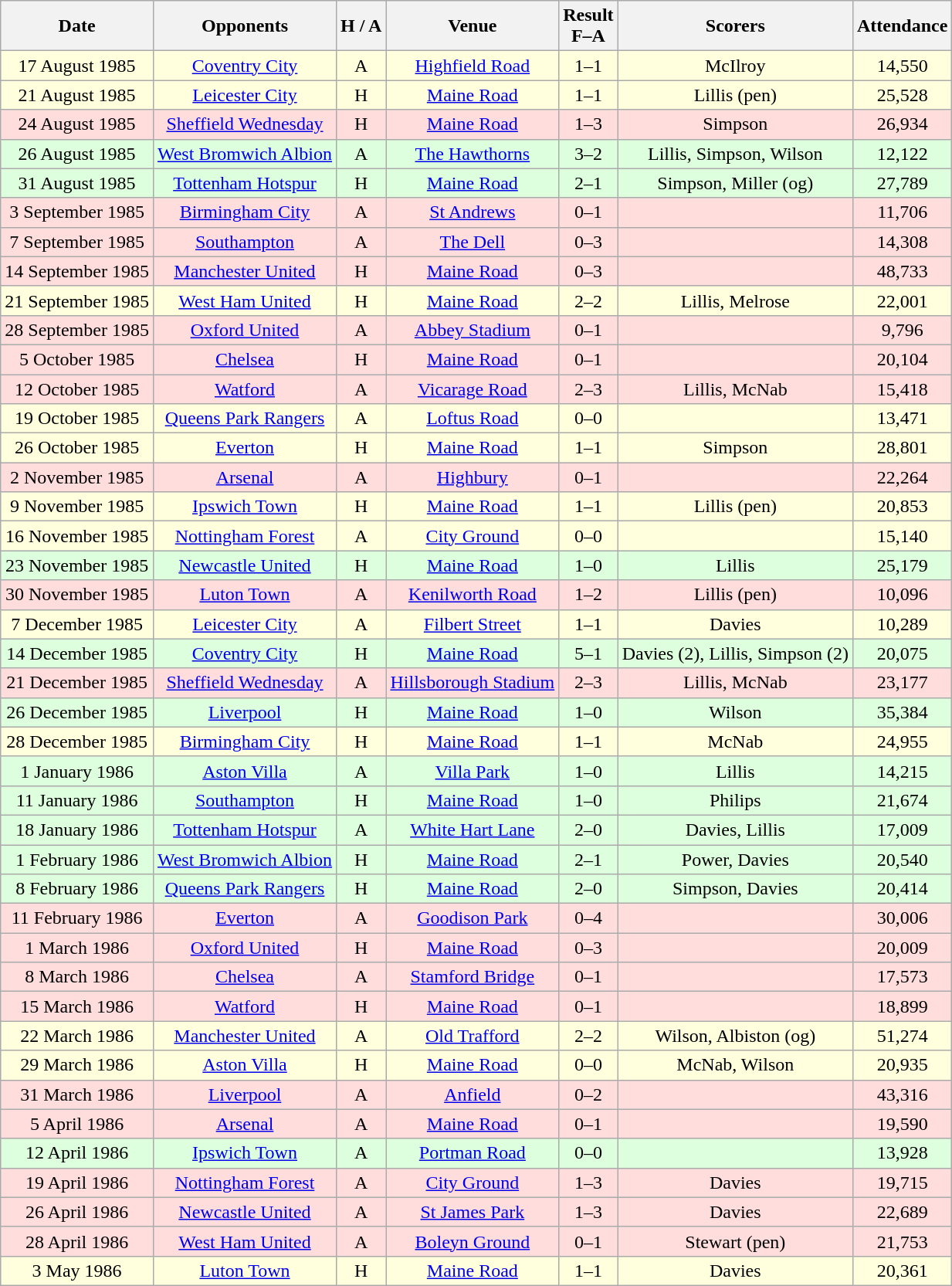<table class="wikitable" style="text-align:center">
<tr>
<th>Date</th>
<th>Opponents</th>
<th>H / A</th>
<th>Venue</th>
<th>Result<br>F–A</th>
<th>Scorers</th>
<th>Attendance</th>
</tr>
<tr bgcolor="#ffffdd">
<td>17 August 1985</td>
<td><a href='#'>Coventry City</a></td>
<td>A</td>
<td><a href='#'>Highfield Road</a></td>
<td>1–1</td>
<td>McIlroy</td>
<td>14,550</td>
</tr>
<tr bgcolor="#ffffdd">
<td>21 August 1985</td>
<td><a href='#'>Leicester City</a></td>
<td>H</td>
<td><a href='#'>Maine Road</a></td>
<td>1–1</td>
<td>Lillis (pen)</td>
<td>25,528</td>
</tr>
<tr bgcolor="#ffdddd">
<td>24 August 1985</td>
<td><a href='#'>Sheffield Wednesday</a></td>
<td>H</td>
<td><a href='#'>Maine Road</a></td>
<td>1–3</td>
<td>Simpson</td>
<td>26,934</td>
</tr>
<tr bgcolor="#ddffdd">
<td>26 August 1985</td>
<td><a href='#'>West Bromwich Albion</a></td>
<td>A</td>
<td><a href='#'>The Hawthorns</a></td>
<td>3–2</td>
<td>Lillis, Simpson, Wilson</td>
<td>12,122</td>
</tr>
<tr bgcolor="#ddffdd">
<td>31 August 1985</td>
<td><a href='#'>Tottenham Hotspur</a></td>
<td>H</td>
<td><a href='#'>Maine Road</a></td>
<td>2–1</td>
<td>Simpson, Miller (og)</td>
<td>27,789</td>
</tr>
<tr bgcolor="#ffdddd">
<td>3 September 1985</td>
<td><a href='#'>Birmingham City</a></td>
<td>A</td>
<td><a href='#'>St Andrews</a></td>
<td>0–1</td>
<td></td>
<td>11,706</td>
</tr>
<tr bgcolor="#ffdddd">
<td>7 September 1985</td>
<td><a href='#'>Southampton</a></td>
<td>A</td>
<td><a href='#'>The Dell</a></td>
<td>0–3</td>
<td></td>
<td>14,308</td>
</tr>
<tr bgcolor="#ffdddd">
<td>14 September 1985</td>
<td><a href='#'>Manchester United</a></td>
<td>H</td>
<td><a href='#'>Maine Road</a></td>
<td>0–3</td>
<td></td>
<td>48,733</td>
</tr>
<tr bgcolor="#ffffdd">
<td>21 September 1985</td>
<td><a href='#'>West Ham United</a></td>
<td>H</td>
<td><a href='#'>Maine Road</a></td>
<td>2–2</td>
<td>Lillis, Melrose</td>
<td>22,001</td>
</tr>
<tr bgcolor="#ffdddd">
<td>28 September 1985</td>
<td><a href='#'>Oxford United</a></td>
<td>A</td>
<td><a href='#'>Abbey Stadium</a></td>
<td>0–1</td>
<td></td>
<td>9,796</td>
</tr>
<tr bgcolor="#ffdddd">
<td>5 October 1985</td>
<td><a href='#'>Chelsea</a></td>
<td>H</td>
<td><a href='#'>Maine Road</a></td>
<td>0–1</td>
<td></td>
<td>20,104</td>
</tr>
<tr bgcolor="#ffdddd">
<td>12 October 1985</td>
<td><a href='#'>Watford</a></td>
<td>A</td>
<td><a href='#'>Vicarage Road</a></td>
<td>2–3</td>
<td>Lillis, McNab</td>
<td>15,418</td>
</tr>
<tr bgcolor="#ffffdd">
<td>19 October 1985</td>
<td><a href='#'>Queens Park Rangers</a></td>
<td>A</td>
<td><a href='#'>Loftus Road</a></td>
<td>0–0</td>
<td></td>
<td>13,471</td>
</tr>
<tr bgcolor="#ffffdd">
<td>26 October 1985</td>
<td><a href='#'>Everton</a></td>
<td>H</td>
<td><a href='#'>Maine Road</a></td>
<td>1–1</td>
<td>Simpson</td>
<td>28,801</td>
</tr>
<tr bgcolor="#ffdddd">
<td>2 November 1985</td>
<td><a href='#'>Arsenal</a></td>
<td>A</td>
<td><a href='#'>Highbury</a></td>
<td>0–1</td>
<td></td>
<td>22,264</td>
</tr>
<tr bgcolor="#ffffdd">
<td>9 November 1985</td>
<td><a href='#'>Ipswich Town</a></td>
<td>H</td>
<td><a href='#'>Maine Road</a></td>
<td>1–1</td>
<td>Lillis (pen)</td>
<td>20,853</td>
</tr>
<tr bgcolor="#ffffdd">
<td>16 November 1985</td>
<td><a href='#'>Nottingham Forest</a></td>
<td>A</td>
<td><a href='#'>City Ground</a></td>
<td>0–0</td>
<td></td>
<td>15,140</td>
</tr>
<tr bgcolor="#ddffdd">
<td>23 November 1985</td>
<td><a href='#'>Newcastle United</a></td>
<td>H</td>
<td><a href='#'>Maine Road</a></td>
<td>1–0</td>
<td>Lillis</td>
<td>25,179</td>
</tr>
<tr bgcolor="#ffdddd">
<td>30 November 1985</td>
<td><a href='#'>Luton Town</a></td>
<td>A</td>
<td><a href='#'>Kenilworth Road</a></td>
<td>1–2</td>
<td>Lillis (pen)</td>
<td>10,096</td>
</tr>
<tr bgcolor="#ffffdd">
<td>7 December 1985</td>
<td><a href='#'>Leicester City</a></td>
<td>A</td>
<td><a href='#'>Filbert Street</a></td>
<td>1–1</td>
<td>Davies</td>
<td>10,289</td>
</tr>
<tr bgcolor="#ddffdd">
<td>14 December 1985</td>
<td><a href='#'>Coventry City</a></td>
<td>H</td>
<td><a href='#'>Maine Road</a></td>
<td>5–1</td>
<td>Davies (2), Lillis, Simpson (2)</td>
<td>20,075</td>
</tr>
<tr bgcolor="#ffdddd">
<td>21 December 1985</td>
<td><a href='#'>Sheffield Wednesday</a></td>
<td>A</td>
<td><a href='#'>Hillsborough Stadium</a></td>
<td>2–3</td>
<td>Lillis, McNab</td>
<td>23,177</td>
</tr>
<tr bgcolor="#ddffdd">
<td>26 December 1985</td>
<td><a href='#'>Liverpool</a></td>
<td>H</td>
<td><a href='#'>Maine Road</a></td>
<td>1–0</td>
<td>Wilson</td>
<td>35,384</td>
</tr>
<tr bgcolor="#ffffdd">
<td>28 December 1985</td>
<td><a href='#'>Birmingham City</a></td>
<td>H</td>
<td><a href='#'>Maine Road</a></td>
<td>1–1</td>
<td>McNab</td>
<td>24,955</td>
</tr>
<tr bgcolor="#ddffdd">
<td>1 January 1986</td>
<td><a href='#'>Aston Villa</a></td>
<td>A</td>
<td><a href='#'>Villa Park</a></td>
<td>1–0</td>
<td>Lillis</td>
<td>14,215</td>
</tr>
<tr bgcolor="#ddffdd">
<td>11 January 1986</td>
<td><a href='#'>Southampton</a></td>
<td>H</td>
<td><a href='#'>Maine Road</a></td>
<td>1–0</td>
<td>Philips</td>
<td>21,674</td>
</tr>
<tr bgcolor="#ddffdd">
<td>18 January 1986</td>
<td><a href='#'>Tottenham Hotspur</a></td>
<td>A</td>
<td><a href='#'>White Hart Lane</a></td>
<td>2–0</td>
<td>Davies, Lillis</td>
<td>17,009</td>
</tr>
<tr bgcolor="#ddffdd">
<td>1 February 1986</td>
<td><a href='#'>West Bromwich Albion</a></td>
<td>H</td>
<td><a href='#'>Maine Road</a></td>
<td>2–1</td>
<td>Power, Davies</td>
<td>20,540</td>
</tr>
<tr bgcolor="#ddffdd">
<td>8 February 1986</td>
<td><a href='#'>Queens Park Rangers</a></td>
<td>H</td>
<td><a href='#'>Maine Road</a></td>
<td>2–0</td>
<td>Simpson, Davies</td>
<td>20,414</td>
</tr>
<tr bgcolor="#ffdddd">
<td>11 February 1986</td>
<td><a href='#'>Everton</a></td>
<td>A</td>
<td><a href='#'>Goodison Park</a></td>
<td>0–4</td>
<td></td>
<td>30,006</td>
</tr>
<tr bgcolor="#ffdddd">
<td>1 March 1986</td>
<td><a href='#'>Oxford United</a></td>
<td>H</td>
<td><a href='#'>Maine Road</a></td>
<td>0–3</td>
<td></td>
<td>20,009</td>
</tr>
<tr bgcolor="#ffdddd">
<td>8 March 1986</td>
<td><a href='#'>Chelsea</a></td>
<td>A</td>
<td><a href='#'>Stamford Bridge</a></td>
<td>0–1</td>
<td></td>
<td>17,573</td>
</tr>
<tr bgcolor="#ffdddd">
<td>15 March 1986</td>
<td><a href='#'>Watford</a></td>
<td>H</td>
<td><a href='#'>Maine Road</a></td>
<td>0–1</td>
<td></td>
<td>18,899</td>
</tr>
<tr bgcolor="#ffffdd">
<td>22 March 1986</td>
<td><a href='#'>Manchester United</a></td>
<td>A</td>
<td><a href='#'>Old Trafford</a></td>
<td>2–2</td>
<td>Wilson, Albiston (og)</td>
<td>51,274</td>
</tr>
<tr bgcolor="#ffffdd">
<td>29 March 1986</td>
<td><a href='#'>Aston Villa</a></td>
<td>H</td>
<td><a href='#'>Maine Road</a></td>
<td>0–0</td>
<td>McNab, Wilson</td>
<td>20,935</td>
</tr>
<tr bgcolor="#ffdddd">
<td>31 March 1986</td>
<td><a href='#'>Liverpool</a></td>
<td>A</td>
<td><a href='#'>Anfield</a></td>
<td>0–2</td>
<td></td>
<td>43,316</td>
</tr>
<tr bgcolor="#ffdddd">
<td>5 April 1986</td>
<td><a href='#'>Arsenal</a></td>
<td>A</td>
<td><a href='#'>Maine Road</a></td>
<td>0–1</td>
<td></td>
<td>19,590</td>
</tr>
<tr bgcolor="#ddffdd">
<td>12 April 1986</td>
<td><a href='#'>Ipswich Town</a></td>
<td>A</td>
<td><a href='#'>Portman Road</a></td>
<td>0–0</td>
<td></td>
<td>13,928</td>
</tr>
<tr bgcolor="#ffdddd">
<td>19 April 1986</td>
<td><a href='#'>Nottingham Forest</a></td>
<td>A</td>
<td><a href='#'>City Ground</a></td>
<td>1–3</td>
<td>Davies</td>
<td>19,715</td>
</tr>
<tr bgcolor="#ffdddd">
<td>26 April 1986</td>
<td><a href='#'>Newcastle United</a></td>
<td>A</td>
<td><a href='#'>St James Park</a></td>
<td>1–3</td>
<td>Davies</td>
<td>22,689</td>
</tr>
<tr bgcolor="#ffdddd">
<td>28 April 1986</td>
<td><a href='#'>West Ham United</a></td>
<td>A</td>
<td><a href='#'>Boleyn Ground</a></td>
<td>0–1</td>
<td>Stewart (pen)</td>
<td>21,753</td>
</tr>
<tr bgcolor="#ffffdd">
<td>3 May 1986</td>
<td><a href='#'>Luton Town</a></td>
<td>H</td>
<td><a href='#'>Maine Road</a></td>
<td>1–1</td>
<td>Davies</td>
<td>20,361</td>
</tr>
</table>
